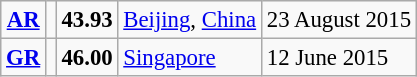<table class="wikitable" style="font-size:95%; position:relative;">
<tr>
<td align=center><strong><a href='#'>AR</a></strong></td>
<td></td>
<td><strong>43.93</strong></td>
<td><a href='#'>Beijing</a>, <a href='#'>China</a></td>
<td>23 August 2015</td>
</tr>
<tr>
<td align=center><strong><a href='#'>GR</a></strong></td>
<td></td>
<td><strong>46.00</strong></td>
<td><a href='#'>Singapore</a></td>
<td>12 June 2015</td>
</tr>
</table>
